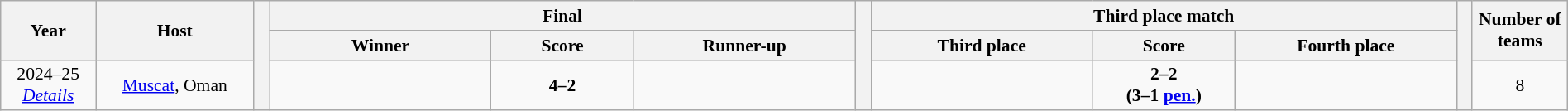<table class="wikitable" style="text-align:center;width:100%; font-size:90%;">
<tr>
<th rowspan=2 width=6%>Year</th>
<th rowspan=2 width=10%>Host</th>
<th width=1% rowspan=3></th>
<th colspan=3>Final</th>
<th width=1% rowspan=3></th>
<th colspan=3>Third place match</th>
<th width=1% rowspan=3></th>
<th width=6% rowspan=2>Number of teams</th>
</tr>
<tr>
<th width=14%>Winner</th>
<th width=9%>Score</th>
<th width=14%>Runner-up</th>
<th width=14%>Third place</th>
<th width=9%>Score</th>
<th width=14%>Fourth place</th>
</tr>
<tr>
<td>2024–25<br><em><a href='#'>Details</a></em></td>
<td><a href='#'>Muscat</a>, Oman</td>
<td><strong></strong></td>
<td><strong>4–2</strong></td>
<td></td>
<td></td>
<td><strong>2–2<br>(3–1 <a href='#'>pen.</a>)</strong></td>
<td></td>
<td>8</td>
</tr>
</table>
